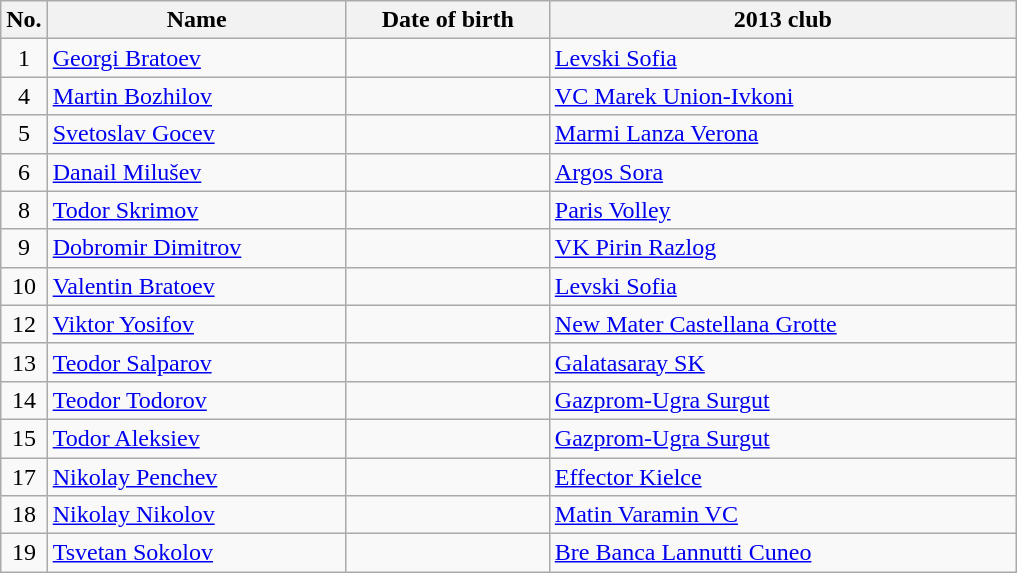<table class="wikitable sortable" style="font-size:100%; text-align:center;">
<tr>
<th>No.</th>
<th style="width:12em">Name</th>
<th style="width:8em">Date of birth</th>
<th style="width:19em">2013 club</th>
</tr>
<tr>
<td>1</td>
<td align=left><a href='#'>Georgi Bratoev</a></td>
<td align=right></td>
<td align=left> <a href='#'>Levski Sofia</a></td>
</tr>
<tr>
<td>4</td>
<td align=left><a href='#'>Martin Bozhilov</a></td>
<td align=right></td>
<td align=left> <a href='#'>VC Marek Union-Ivkoni</a></td>
</tr>
<tr>
<td>5</td>
<td align=left><a href='#'>Svetoslav Gocev</a></td>
<td align=right></td>
<td align=left> <a href='#'>Marmi Lanza Verona</a></td>
</tr>
<tr>
<td>6</td>
<td align=left><a href='#'>Danail Milušev</a></td>
<td align=right></td>
<td align=left> <a href='#'>Argos Sora</a></td>
</tr>
<tr>
<td>8</td>
<td align=left><a href='#'>Todor Skrimov</a></td>
<td align=right></td>
<td align=left> <a href='#'>Paris Volley</a></td>
</tr>
<tr>
<td>9</td>
<td align=left><a href='#'>Dobromir Dimitrov</a></td>
<td align=right></td>
<td align=left> <a href='#'>VK Pirin Razlog</a></td>
</tr>
<tr>
<td>10</td>
<td align=left><a href='#'>Valentin Bratoev</a></td>
<td align=right></td>
<td align=left> <a href='#'>Levski Sofia</a></td>
</tr>
<tr>
<td>12</td>
<td align=left><a href='#'>Viktor Yosifov</a></td>
<td align=right></td>
<td align=left> <a href='#'>New Mater Castellana Grotte</a></td>
</tr>
<tr>
<td>13</td>
<td align=left><a href='#'>Teodor Salparov</a></td>
<td align=right></td>
<td align=left> <a href='#'>Galatasaray SK</a></td>
</tr>
<tr>
<td>14</td>
<td align=left><a href='#'>Teodor Todorov</a></td>
<td align=right></td>
<td align=left> <a href='#'>Gazprom-Ugra Surgut</a></td>
</tr>
<tr>
<td>15</td>
<td align=left><a href='#'>Todor Aleksiev </a></td>
<td align=right></td>
<td align=left> <a href='#'>Gazprom-Ugra Surgut</a></td>
</tr>
<tr>
<td>17</td>
<td align=left><a href='#'>Nikolay Penchev</a></td>
<td align=right></td>
<td align=left> <a href='#'>Effector Kielce</a></td>
</tr>
<tr>
<td>18</td>
<td align=left><a href='#'>Nikolay Nikolov</a></td>
<td align=right></td>
<td align=left> <a href='#'>Matin Varamin VC</a></td>
</tr>
<tr>
<td>19</td>
<td align=left><a href='#'>Tsvetan Sokolov</a></td>
<td align=right></td>
<td align=left> <a href='#'>Bre Banca Lannutti Cuneo</a></td>
</tr>
</table>
